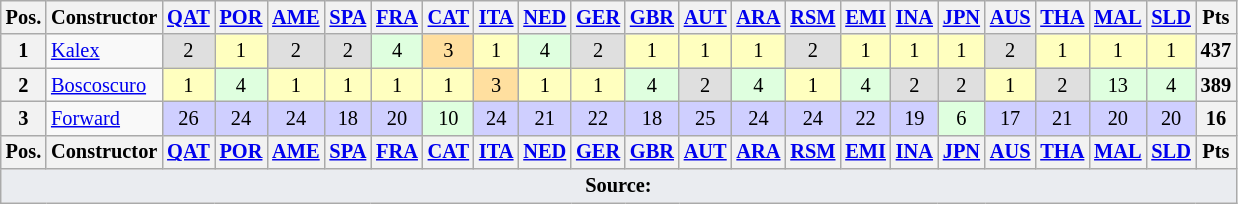<table class="wikitable" style="font-size: 85%; text-align:center">
<tr>
<th>Pos.</th>
<th>Constructor</th>
<th><a href='#'>QAT</a><br></th>
<th><a href='#'>POR</a><br></th>
<th><a href='#'>AME</a><br></th>
<th><a href='#'>SPA</a><br></th>
<th><a href='#'>FRA</a><br></th>
<th><a href='#'>CAT</a><br></th>
<th><a href='#'>ITA</a><br></th>
<th><a href='#'>NED</a><br></th>
<th><a href='#'>GER</a><br></th>
<th><a href='#'>GBR</a><br></th>
<th><a href='#'>AUT</a><br></th>
<th><a href='#'>ARA</a><br></th>
<th><a href='#'>RSM</a><br></th>
<th><a href='#'>EMI</a><br></th>
<th><a href='#'>INA</a><br></th>
<th><a href='#'>JPN</a><br></th>
<th><a href='#'>AUS</a><br></th>
<th><a href='#'>THA</a><br></th>
<th><a href='#'>MAL</a><br></th>
<th><a href='#'>SLD</a><br></th>
<th>Pts</th>
</tr>
<tr>
<th>1</th>
<td align="left"> <a href='#'>Kalex</a></td>
<td bgcolor="#dfdfdf">2</td>
<td bgcolor="#ffffbf">1</td>
<td bgcolor="#dfdfdf">2</td>
<td bgcolor="#dfdfdf">2</td>
<td bgcolor="#dfffdf">4</td>
<td bgcolor="#ffdf9f">3</td>
<td bgcolor="#ffffbf">1</td>
<td bgcolor="#dfffdf">4</td>
<td bgcolor="#dfdfdf">2</td>
<td bgcolor="#ffffbf">1</td>
<td bgcolor="#ffffbf">1</td>
<td bgcolor="#ffffbf">1</td>
<td bgcolor="#dfdfdf">2</td>
<td bgcolor="#ffffbf">1</td>
<td bgcolor="#ffffbf">1</td>
<td bgcolor="#ffffbf">1</td>
<td bgcolor="#dfdfdf">2</td>
<td bgcolor="#ffffbf">1</td>
<td bgcolor="#ffffbf">1</td>
<td bgcolor="#ffffbf">1</td>
<th>437</th>
</tr>
<tr>
<th>2</th>
<td align="left" nowrap> <a href='#'>Boscoscuro</a></td>
<td bgcolor="#ffffbf">1</td>
<td bgcolor="#dfffdf">4</td>
<td bgcolor="#ffffbf">1</td>
<td bgcolor="#ffffbf">1</td>
<td bgcolor="#ffffbf">1</td>
<td bgcolor="#ffffbf">1</td>
<td bgcolor="#ffdf9f">3</td>
<td bgcolor="#ffffbf">1</td>
<td bgcolor="#ffffbf">1</td>
<td bgcolor="#dfffdf">4</td>
<td bgcolor="#dfdfdf">2</td>
<td bgcolor="#dfffdf">4</td>
<td bgcolor="#ffffbf">1</td>
<td bgcolor="#dfffdf">4</td>
<td bgcolor="#dfdfdf">2</td>
<td bgcolor="#dfdfdf">2</td>
<td bgcolor="#ffffbf">1</td>
<td bgcolor="#dfdfdf">2</td>
<td bgcolor="#dfffdf">13</td>
<td bgcolor="#dfffdf">4</td>
<th>389</th>
</tr>
<tr>
<th>3</th>
<td align="left"> <a href='#'>Forward</a></td>
<td bgcolor="#cfcfff">26</td>
<td bgcolor="#cfcfff">24</td>
<td bgcolor="#cfcfff">24</td>
<td bgcolor="#cfcfff">18</td>
<td bgcolor="#cfcfff">20</td>
<td bgcolor="#dfffdf">10</td>
<td bgcolor="#cfcfff">24</td>
<td bgcolor="#cfcfff">21</td>
<td bgcolor="#cfcfff">22</td>
<td bgcolor="#cfcfff">18</td>
<td bgcolor="#cfcfff">25</td>
<td bgcolor="#cfcfff">24</td>
<td bgcolor="#cfcfff">24</td>
<td bgcolor="#cfcfff">22</td>
<td bgcolor="#cfcfff">19</td>
<td bgcolor="#dfffdf">6</td>
<td bgcolor="#cfcfff">17</td>
<td bgcolor="#cfcfff">21</td>
<td bgcolor="#cfcfff">20</td>
<td bgcolor="#cfcfff">20</td>
<th>16</th>
</tr>
<tr>
<th>Pos.</th>
<th>Constructor</th>
<th><a href='#'>QAT</a><br></th>
<th><a href='#'>POR</a><br></th>
<th><a href='#'>AME</a><br></th>
<th><a href='#'>SPA</a><br></th>
<th><a href='#'>FRA</a><br></th>
<th><a href='#'>CAT</a><br></th>
<th><a href='#'>ITA</a><br></th>
<th><a href='#'>NED</a><br></th>
<th><a href='#'>GER</a><br></th>
<th><a href='#'>GBR</a><br></th>
<th><a href='#'>AUT</a><br></th>
<th><a href='#'>ARA</a><br></th>
<th><a href='#'>RSM</a><br></th>
<th><a href='#'>EMI</a><br></th>
<th><a href='#'>INA</a><br></th>
<th><a href='#'>JPN</a><br></th>
<th><a href='#'>AUS</a><br></th>
<th><a href='#'>THA</a><br></th>
<th><a href='#'>MAL</a><br></th>
<th><a href='#'>SLD</a><br></th>
<th>Pts</th>
</tr>
<tr>
<td colspan="23" style="background-color:#EAECF0;text-align:center"><strong>Source:</strong></td>
</tr>
</table>
